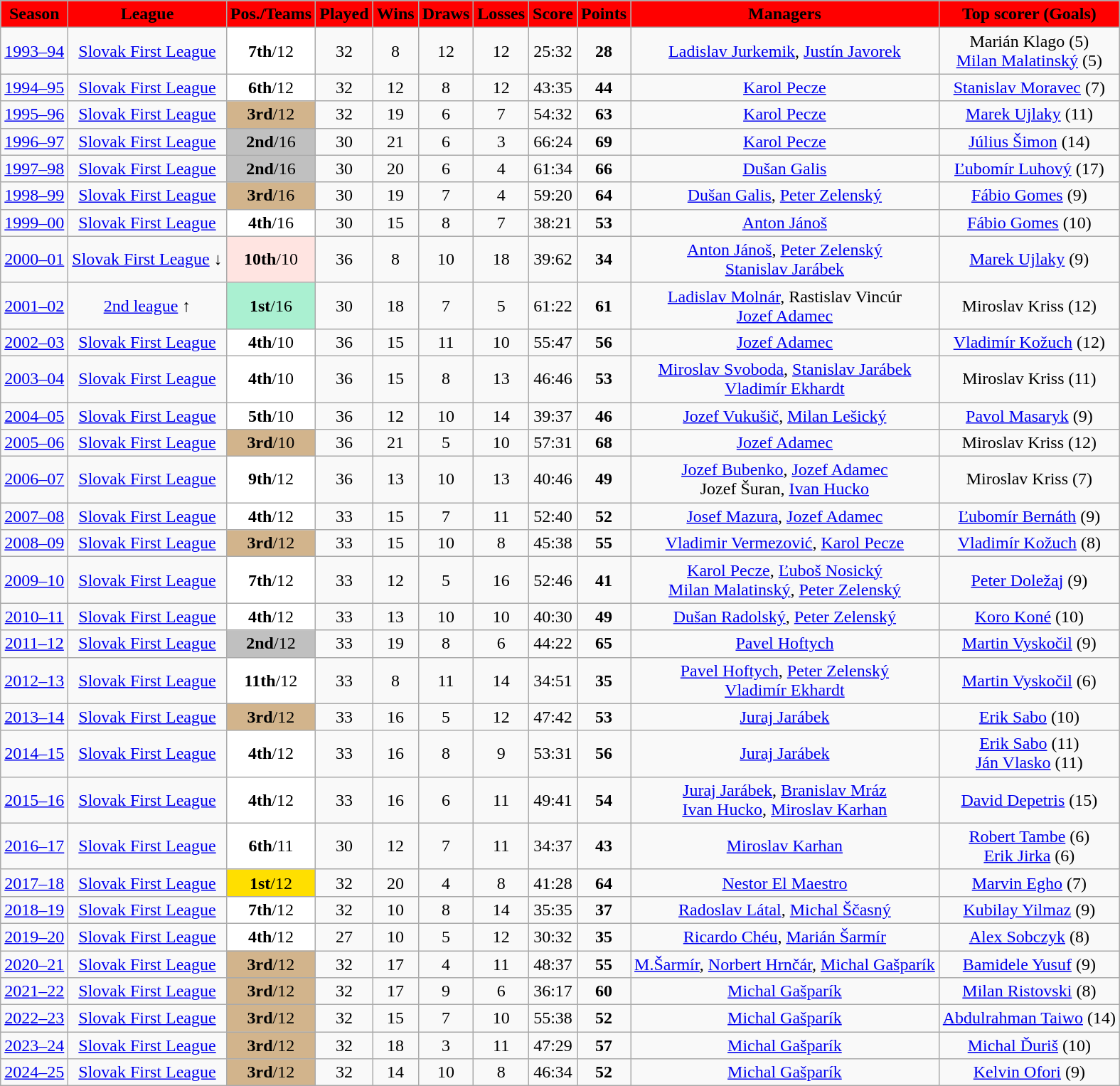<table class="wikitable" style="text-align:center;">
<tr>
<th style="color:black; background:red;">Season</th>
<th style="color:black; background:red;">League</th>
<th style="color:black; background:red;">Pos./Teams</th>
<th style="color:black; background:red;">Played</th>
<th style="color:black; background:red;">Wins</th>
<th style="color:black; background:red;">Draws</th>
<th style="color:black; background:red;">Losses</th>
<th style="color:black; background:red;">Score</th>
<th style="color:black; background:red;">Points</th>
<th style="color:black; background:red;">Managers</th>
<th style="color:black; background:red;">Top scorer (Goals)</th>
</tr>
<tr>
<td><a href='#'>1993–94</a></td>
<td><a href='#'>Slovak First League</a></td>
<td bgcolor="white"><strong>7th</strong>/12</td>
<td>32</td>
<td>8</td>
<td>12</td>
<td>12</td>
<td>25:32</td>
<td><strong>28</strong></td>
<td><a href='#'>Ladislav Jurkemik</a>, <a href='#'>Justín Javorek</a></td>
<td> Marián Klago (5)<br> <a href='#'>Milan Malatinský</a> (5)</td>
</tr>
<tr>
<td><a href='#'>1994–95</a></td>
<td><a href='#'>Slovak First League</a></td>
<td bgcolor=white><strong>6th</strong>/12</td>
<td>32</td>
<td>12</td>
<td>8</td>
<td>12</td>
<td>43:35</td>
<td><strong>44</strong></td>
<td><a href='#'>Karol Pecze</a></td>
<td> <a href='#'>Stanislav Moravec</a> (7)</td>
</tr>
<tr>
<td><a href='#'>1995–96</a></td>
<td><a href='#'>Slovak First League</a></td>
<td bgcolor=tan><strong>3rd</strong>/12</td>
<td>32</td>
<td>19</td>
<td>6</td>
<td>7</td>
<td>54:32</td>
<td><strong>63</strong></td>
<td><a href='#'>Karol Pecze</a></td>
<td> <a href='#'>Marek Ujlaky</a> (11)</td>
</tr>
<tr>
<td><a href='#'>1996–97</a></td>
<td><a href='#'>Slovak First League</a></td>
<td bgcolor=silver><strong>2nd</strong>/16</td>
<td>30</td>
<td>21</td>
<td>6</td>
<td>3</td>
<td>66:24</td>
<td><strong>69</strong></td>
<td><a href='#'>Karol Pecze</a></td>
<td> <a href='#'>Július Šimon</a> (14)</td>
</tr>
<tr>
<td><a href='#'>1997–98</a></td>
<td><a href='#'>Slovak First League</a></td>
<td bgcolor=silver><strong>2nd</strong>/16</td>
<td>30</td>
<td>20</td>
<td>6</td>
<td>4</td>
<td>61:34</td>
<td><strong>66</strong></td>
<td><a href='#'>Dušan Galis</a></td>
<td> <a href='#'>Ľubomír Luhový</a> (17)</td>
</tr>
<tr>
<td><a href='#'>1998–99</a></td>
<td><a href='#'>Slovak First League</a></td>
<td bgcolor=tan><strong>3rd</strong>/16</td>
<td>30</td>
<td>19</td>
<td>7</td>
<td>4</td>
<td>59:20</td>
<td><strong>64</strong></td>
<td><a href='#'>Dušan Galis</a>, <a href='#'>Peter Zelenský</a></td>
<td> <a href='#'>Fábio Gomes</a> (9)</td>
</tr>
<tr>
<td><a href='#'>1999–00</a></td>
<td><a href='#'>Slovak First League</a></td>
<td bgcolor=white><strong>4th</strong>/16</td>
<td>30</td>
<td>15</td>
<td>8</td>
<td>7</td>
<td>38:21</td>
<td><strong>53</strong></td>
<td><a href='#'>Anton Jánoš</a></td>
<td> <a href='#'>Fábio Gomes</a> (10)</td>
</tr>
<tr>
<td><a href='#'>2000–01</a></td>
<td><a href='#'>Slovak First League</a> ↓</td>
<td bgcolor=MistyRose><strong>10th</strong>/10</td>
<td>36</td>
<td>8</td>
<td>10</td>
<td>18</td>
<td>39:62</td>
<td><strong>34</strong></td>
<td><a href='#'>Anton Jánoš</a>, <a href='#'>Peter Zelenský</a><br> <a href='#'>Stanislav Jarábek</a></td>
<td> <a href='#'>Marek Ujlaky</a> (9)</td>
</tr>
<tr>
<td><a href='#'>2001–02</a></td>
<td><a href='#'>2nd league</a> ↑</td>
<td bgcolor=#AAF0D1><strong>1st</strong>/16</td>
<td>30</td>
<td>18</td>
<td>7</td>
<td>5</td>
<td>61:22</td>
<td><strong>61</strong></td>
<td><a href='#'>Ladislav Molnár</a>, Rastislav Vincúr<br> <a href='#'>Jozef Adamec</a></td>
<td> Miroslav Kriss (12)</td>
</tr>
<tr>
<td><a href='#'>2002–03</a></td>
<td><a href='#'>Slovak First League</a></td>
<td bgcolor=white><strong>4th</strong>/10</td>
<td>36</td>
<td>15</td>
<td>11</td>
<td>10</td>
<td>55:47</td>
<td><strong>56</strong></td>
<td><a href='#'>Jozef Adamec</a></td>
<td> <a href='#'>Vladimír Kožuch</a> (12)</td>
</tr>
<tr>
<td><a href='#'>2003–04</a></td>
<td><a href='#'>Slovak First League</a></td>
<td bgcolor=white><strong>4th</strong>/10</td>
<td>36</td>
<td>15</td>
<td>8</td>
<td>13</td>
<td>46:46</td>
<td><strong>53</strong></td>
<td><a href='#'>Miroslav Svoboda</a>, <a href='#'>Stanislav Jarábek</a><br> <a href='#'>Vladimír Ekhardt</a></td>
<td> Miroslav Kriss (11)</td>
</tr>
<tr>
<td><a href='#'>2004–05</a></td>
<td><a href='#'>Slovak First League</a></td>
<td bgcolor=white><strong>5th</strong>/10</td>
<td>36</td>
<td>12</td>
<td>10</td>
<td>14</td>
<td>39:37</td>
<td><strong>46</strong></td>
<td><a href='#'>Jozef Vukušič</a>, <a href='#'>Milan Lešický</a></td>
<td> <a href='#'>Pavol Masaryk</a> (9)</td>
</tr>
<tr>
<td><a href='#'>2005–06</a></td>
<td><a href='#'>Slovak First League</a></td>
<td bgcolor=tan><strong>3rd</strong>/10</td>
<td>36</td>
<td>21</td>
<td>5</td>
<td>10</td>
<td>57:31</td>
<td><strong>68</strong></td>
<td><a href='#'>Jozef Adamec</a></td>
<td> Miroslav Kriss (12)</td>
</tr>
<tr>
<td><a href='#'>2006–07</a></td>
<td><a href='#'>Slovak First League</a></td>
<td bgcolor=white><strong>9th</strong>/12</td>
<td>36</td>
<td>13</td>
<td>10</td>
<td>13</td>
<td>40:46</td>
<td><strong>49</strong></td>
<td><a href='#'>Jozef Bubenko</a>, <a href='#'>Jozef Adamec</a><br> Jozef Šuran, <a href='#'>Ivan Hucko</a></td>
<td> Miroslav Kriss (7)</td>
</tr>
<tr>
<td><a href='#'>2007–08</a></td>
<td><a href='#'>Slovak First League</a></td>
<td bgcolor=white><strong>4th</strong>/12</td>
<td>33</td>
<td>15</td>
<td>7</td>
<td>11</td>
<td>52:40</td>
<td><strong>52</strong></td>
<td> <a href='#'>Josef Mazura</a>, <a href='#'>Jozef Adamec</a></td>
<td> <a href='#'>Ľubomír Bernáth</a> (9)</td>
</tr>
<tr>
<td><a href='#'>2008–09</a></td>
<td><a href='#'>Slovak First League</a></td>
<td bgcolor=tan><strong>3rd</strong>/12</td>
<td>33</td>
<td>15</td>
<td>10</td>
<td>8</td>
<td>45:38</td>
<td><strong>55</strong></td>
<td> <a href='#'>Vladimir Vermezović</a>, <a href='#'>Karol Pecze</a></td>
<td> <a href='#'>Vladimír Kožuch</a> (8)</td>
</tr>
<tr>
<td><a href='#'>2009–10</a></td>
<td><a href='#'>Slovak First League</a></td>
<td bgcolor=white><strong>7th</strong>/12</td>
<td>33</td>
<td>12</td>
<td>5</td>
<td>16</td>
<td>52:46</td>
<td><strong>41</strong></td>
<td><a href='#'>Karol Pecze</a>, <a href='#'>Ľuboš Nosický</a><br> <a href='#'>Milan Malatinský</a>, <a href='#'>Peter Zelenský</a></td>
<td> <a href='#'>Peter Doležaj</a> (9)</td>
</tr>
<tr>
<td><a href='#'>2010–11</a></td>
<td><a href='#'>Slovak First League</a></td>
<td bgcolor=white><strong>4th</strong>/12</td>
<td>33</td>
<td>13</td>
<td>10</td>
<td>10</td>
<td>40:30</td>
<td><strong>49</strong></td>
<td><a href='#'>Dušan Radolský</a>, <a href='#'>Peter Zelenský</a></td>
<td> <a href='#'>Koro Koné</a> (10)</td>
</tr>
<tr>
<td><a href='#'>2011–12</a></td>
<td><a href='#'>Slovak First League</a></td>
<td bgcolor=silver><strong>2nd</strong>/12</td>
<td>33</td>
<td>19</td>
<td>8</td>
<td>6</td>
<td>44:22</td>
<td><strong>65</strong></td>
<td> <a href='#'>Pavel Hoftych</a></td>
<td> <a href='#'>Martin Vyskočil</a> (9)</td>
</tr>
<tr>
<td><a href='#'>2012–13</a></td>
<td><a href='#'>Slovak First League</a></td>
<td bgcolor=white><strong>11th</strong>/12</td>
<td>33</td>
<td>8</td>
<td>11</td>
<td>14</td>
<td>34:51</td>
<td><strong>35</strong></td>
<td> <a href='#'>Pavel Hoftych</a>, <a href='#'>Peter Zelenský</a><br> <a href='#'>Vladimír Ekhardt</a></td>
<td> <a href='#'>Martin Vyskočil</a> (6)</td>
</tr>
<tr>
<td><a href='#'>2013–14</a></td>
<td><a href='#'>Slovak First League</a></td>
<td bgcolor=tan><strong>3rd</strong>/12</td>
<td>33</td>
<td>16</td>
<td>5</td>
<td>12</td>
<td>47:42</td>
<td><strong>53</strong></td>
<td><a href='#'>Juraj Jarábek</a></td>
<td> <a href='#'>Erik Sabo</a> (10)</td>
</tr>
<tr>
<td><a href='#'>2014–15</a></td>
<td><a href='#'>Slovak First League</a></td>
<td bgcolor=white><strong>4th</strong>/12</td>
<td>33</td>
<td>16</td>
<td>8</td>
<td>9</td>
<td>53:31</td>
<td><strong>56</strong></td>
<td><a href='#'>Juraj Jarábek</a></td>
<td> <a href='#'>Erik Sabo</a> (11)<br>  <a href='#'>Ján Vlasko</a> (11)</td>
</tr>
<tr>
<td><a href='#'>2015–16</a></td>
<td><a href='#'>Slovak First League</a></td>
<td bgcolor=white><strong>4th</strong>/12</td>
<td>33</td>
<td>16</td>
<td>6</td>
<td>11</td>
<td>49:41</td>
<td><strong>54</strong></td>
<td><a href='#'>Juraj Jarábek</a>, <a href='#'>Branislav Mráz</a><br><a href='#'>Ivan Hucko</a>, <a href='#'>Miroslav Karhan</a></td>
<td> <a href='#'>David Depetris</a> (15)</td>
</tr>
<tr>
<td><a href='#'>2016–17</a></td>
<td><a href='#'>Slovak First League</a></td>
<td bgcolor=white><strong>6th</strong>/11</td>
<td>30</td>
<td>12</td>
<td>7</td>
<td>11</td>
<td>34:37</td>
<td><strong>43</strong></td>
<td><a href='#'>Miroslav Karhan</a></td>
<td> <a href='#'>Robert Tambe</a> (6)<br>  <a href='#'>Erik Jirka</a> (6)</td>
</tr>
<tr>
<td><a href='#'>2017–18</a></td>
<td><a href='#'>Slovak First League</a></td>
<td bgcolor=#FFDF00><strong>1st</strong>/12</td>
<td>32</td>
<td>20</td>
<td>4</td>
<td>8</td>
<td>41:28</td>
<td><strong>64</strong></td>
<td> <a href='#'>Nestor El Maestro</a></td>
<td> <a href='#'>Marvin Egho</a> (7)</td>
</tr>
<tr>
<td><a href='#'>2018–19</a></td>
<td><a href='#'>Slovak First League</a></td>
<td bgcolor=white><strong>7th</strong>/12</td>
<td>32</td>
<td>10</td>
<td>8</td>
<td>14</td>
<td>35:35</td>
<td><strong>37</strong></td>
<td> <a href='#'>Radoslav Látal</a>,  <a href='#'>Michal Ščasný</a></td>
<td> <a href='#'>Kubilay Yilmaz</a> (9)</td>
</tr>
<tr>
<td><a href='#'>2019–20</a></td>
<td><a href='#'>Slovak First League</a></td>
<td bgcolor=white><strong>4th</strong>/12</td>
<td>27</td>
<td>10</td>
<td>5</td>
<td>12</td>
<td>30:32</td>
<td><strong>35</strong></td>
<td> <a href='#'>Ricardo Chéu</a>, <a href='#'>Marián Šarmír</a></td>
<td> <a href='#'>Alex Sobczyk</a> (8)</td>
</tr>
<tr>
<td><a href='#'>2020–21</a></td>
<td><a href='#'>Slovak First League</a></td>
<td bgcolor=tan><strong>3rd</strong>/12</td>
<td>32</td>
<td>17</td>
<td>4</td>
<td>11</td>
<td>48:37</td>
<td><strong>55</strong></td>
<td><a href='#'>M.Šarmír</a>, <a href='#'>Norbert Hrnčár</a>, <a href='#'>Michal Gašparík</a></td>
<td> <a href='#'>Bamidele Yusuf</a> (9)</td>
</tr>
<tr>
<td><a href='#'>2021–22</a></td>
<td><a href='#'>Slovak First League</a></td>
<td bgcolor=tan><strong>3rd</strong>/12</td>
<td>32</td>
<td>17</td>
<td>9</td>
<td>6</td>
<td>36:17</td>
<td><strong>60</strong></td>
<td><a href='#'>Michal Gašparík</a></td>
<td> <a href='#'>Milan Ristovski</a> (8)</td>
</tr>
<tr>
<td><a href='#'>2022–23</a></td>
<td><a href='#'>Slovak First League</a></td>
<td bgcolor=tan><strong>3rd</strong>/12</td>
<td>32</td>
<td>15</td>
<td>7</td>
<td>10</td>
<td>55:38</td>
<td><strong>52</strong></td>
<td><a href='#'>Michal Gašparík</a></td>
<td> <a href='#'>Abdulrahman Taiwo</a> (14)</td>
</tr>
<tr>
<td><a href='#'>2023–24</a></td>
<td><a href='#'>Slovak First League</a></td>
<td bgcolor=tan><strong>3rd</strong>/12</td>
<td>32</td>
<td>18</td>
<td>3</td>
<td>11</td>
<td>47:29</td>
<td><strong>57</strong></td>
<td><a href='#'>Michal Gašparík</a></td>
<td> <a href='#'>Michal Ďuriš</a> (10)</td>
</tr>
<tr>
<td><a href='#'>2024–25</a></td>
<td><a href='#'>Slovak First League</a></td>
<td bgcolor=tan><strong>3rd</strong>/12</td>
<td>32</td>
<td>14</td>
<td>10</td>
<td>8</td>
<td>46:34</td>
<td><strong>52</strong></td>
<td><a href='#'>Michal Gašparík</a></td>
<td> <a href='#'>Kelvin Ofori</a> (9)</td>
</tr>
</table>
